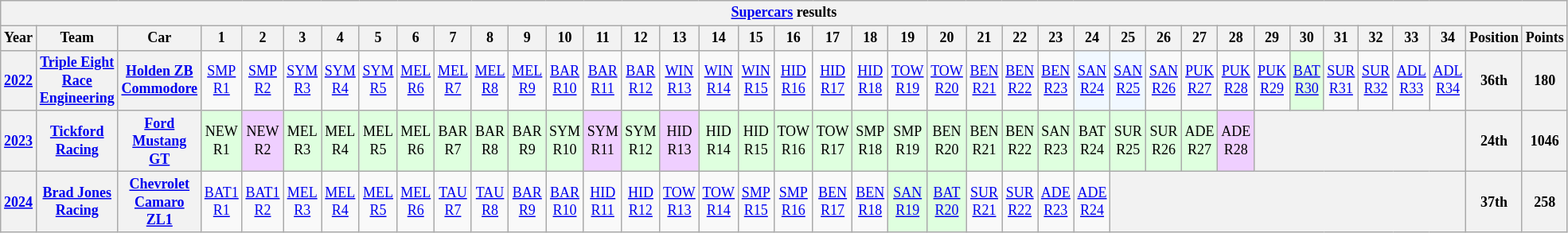<table class="wikitable" style="text-align:center; font-size:75%">
<tr>
<th colspan=45><a href='#'>Supercars</a> results</th>
</tr>
<tr>
<th>Year</th>
<th>Team</th>
<th>Car</th>
<th>1</th>
<th>2</th>
<th>3</th>
<th>4</th>
<th>5</th>
<th>6</th>
<th>7</th>
<th>8</th>
<th>9</th>
<th>10</th>
<th>11</th>
<th>12</th>
<th>13</th>
<th>14</th>
<th>15</th>
<th>16</th>
<th>17</th>
<th>18</th>
<th>19</th>
<th>20</th>
<th>21</th>
<th>22</th>
<th>23</th>
<th>24</th>
<th>25</th>
<th>26</th>
<th>27</th>
<th>28</th>
<th>29</th>
<th>30</th>
<th>31</th>
<th>32</th>
<th>33</th>
<th>34</th>
<th>Position</th>
<th>Points</th>
</tr>
<tr>
<th><a href='#'>2022</a></th>
<th><a href='#'>Triple Eight Race Engineering</a></th>
<th><a href='#'>Holden ZB Commodore</a></th>
<td><a href='#'>SMP<br>R1</a></td>
<td><a href='#'>SMP<br>R2</a></td>
<td><a href='#'>SYM<br>R3</a></td>
<td><a href='#'>SYM<br>R4</a></td>
<td><a href='#'>SYM<br>R5</a></td>
<td><a href='#'>MEL<br>R6</a></td>
<td><a href='#'>MEL<br>R7</a></td>
<td><a href='#'>MEL<br>R8</a></td>
<td><a href='#'>MEL<br>R9</a></td>
<td><a href='#'>BAR<br>R10</a></td>
<td><a href='#'>BAR<br>R11</a></td>
<td><a href='#'>BAR<br>R12</a></td>
<td><a href='#'>WIN<br>R13</a></td>
<td><a href='#'>WIN<br>R14</a></td>
<td><a href='#'>WIN<br>R15</a></td>
<td><a href='#'>HID<br>R16</a></td>
<td><a href='#'>HID<br>R17</a></td>
<td><a href='#'>HID<br>R18</a></td>
<td><a href='#'>TOW<br>R19</a></td>
<td><a href='#'>TOW<br>R20</a></td>
<td><a href='#'>BEN<br>R21</a></td>
<td><a href='#'>BEN<br>R22</a></td>
<td><a href='#'>BEN<br>R23</a></td>
<td style=background:#f1f8ff><a href='#'>SAN<br>R24</a><br></td>
<td style=background:#f1f8ff><a href='#'>SAN<br>R25</a><br></td>
<td><a href='#'>SAN<br>R26</a></td>
<td><a href='#'>PUK<br>R27</a></td>
<td><a href='#'>PUK<br>R28</a></td>
<td><a href='#'>PUK<br>R29</a></td>
<td style=background:#DFFFDF><a href='#'>BAT<br>R30</a><br></td>
<td><a href='#'>SUR<br>R31</a></td>
<td><a href='#'>SUR<br>R32</a></td>
<td><a href='#'>ADL<br>R33</a></td>
<td><a href='#'>ADL<br>R34</a></td>
<th>36th</th>
<th>180</th>
</tr>
<tr>
<th><a href='#'>2023</a></th>
<th><a href='#'>Tickford Racing</a></th>
<th><a href='#'>Ford Mustang GT</a></th>
<td style=background:#dfffdf>NEW<br>R1<br></td>
<td style=background:#efcfff>NEW<br>R2<br></td>
<td style=background:#dfffdf>MEL<br>R3<br></td>
<td style=background:#dfffdf>MEL<br>R4<br></td>
<td style=background:#dfffdf>MEL<br>R5<br></td>
<td style=background:#dfffdf>MEL<br>R6<br></td>
<td style=background:#dfffdf>BAR<br>R7<br></td>
<td style=background:#dfffdf>BAR<br>R8<br></td>
<td style=background:#dfffdf>BAR<br>R9<br></td>
<td style=background:#dfffdf>SYM<br>R10<br></td>
<td style=background:#efcfff>SYM<br>R11<br></td>
<td style=background:#dfffdf>SYM<br>R12<br></td>
<td style=background:#efcfff>HID<br>R13<br></td>
<td style=background:#dfffdf>HID<br>R14<br></td>
<td style=background:#dfffdf>HID<br>R15<br></td>
<td style=background:#dfffdf>TOW<br>R16<br></td>
<td style=background:#dfffdf>TOW<br>R17<br></td>
<td style=background:#dfffdf>SMP<br>R18<br></td>
<td style=background:#dfffdf>SMP<br>R19<br></td>
<td style=background:#dfffdf>BEN<br>R20<br></td>
<td style=background:#dfffdf>BEN<br>R21<br></td>
<td style=background:#dfffdf>BEN<br>R22<br></td>
<td style=background:#dfffdf>SAN<br>R23<br></td>
<td style=background:#dfffdf>BAT<br>R24<br></td>
<td style=background:#dfffdf>SUR<br>R25<br></td>
<td style=background:#dfffdf>SUR<br>R26<br></td>
<td style=background:#dfffdf>ADE<br>R27<br></td>
<td style=background:#efcfff>ADE<br>R28<br></td>
<th colspan=6></th>
<th>24th</th>
<th>1046</th>
</tr>
<tr>
<th><a href='#'>2024</a></th>
<th><a href='#'>Brad Jones Racing</a></th>
<th><a href='#'>Chevrolet Camaro ZL1</a></th>
<td style=background:#><a href='#'>BAT1<br>R1</a><br></td>
<td style=background:#><a href='#'>BAT1<br>R2</a><br></td>
<td style=background:#><a href='#'>MEL<br>R3</a><br></td>
<td style=background:#><a href='#'>MEL<br>R4</a><br></td>
<td style=background:#><a href='#'>MEL<br>R5</a><br></td>
<td style=background:#><a href='#'>MEL<br>R6</a><br></td>
<td style=background:#><a href='#'>TAU<br>R7</a><br></td>
<td style=background:#><a href='#'>TAU<br>R8</a><br></td>
<td style=background:#><a href='#'>BAR<br>R9</a><br></td>
<td style=background:#><a href='#'>BAR<br>R10</a><br></td>
<td style=background:#><a href='#'>HID<br>R11</a><br></td>
<td style=background:#><a href='#'>HID<br>R12</a><br></td>
<td><a href='#'>TOW<br>R13</a></td>
<td><a href='#'>TOW<br>R14</a></td>
<td><a href='#'>SMP<br>R15</a></td>
<td><a href='#'>SMP<br>R16</a></td>
<td><a href='#'>BEN<br>R17</a></td>
<td><a href='#'>BEN<br>R18</a></td>
<td style=background:#dfffdf><a href='#'>SAN<br>R19</a><br></td>
<td style=background:#dfffdf><a href='#'>BAT<br>R20</a><br></td>
<td><a href='#'>SUR<br>R21</a></td>
<td><a href='#'>SUR<br>R22</a></td>
<td><a href='#'>ADE<br>R23</a></td>
<td><a href='#'>ADE<br>R24</a></td>
<th colspan=10></th>
<th>37th</th>
<th>258</th>
</tr>
</table>
